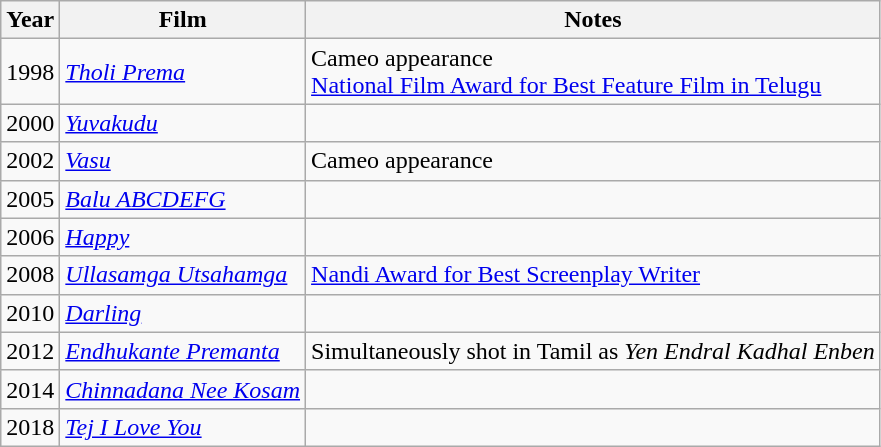<table class="wikitable sortable">
<tr>
<th>Year</th>
<th>Film</th>
<th>Notes</th>
</tr>
<tr>
<td>1998</td>
<td><em><a href='#'>Tholi Prema</a></em></td>
<td>Cameo appearance<br><a href='#'>National Film Award for Best Feature Film in Telugu</a></td>
</tr>
<tr>
<td>2000</td>
<td><em><a href='#'>Yuvakudu</a></em></td>
<td></td>
</tr>
<tr>
<td>2002</td>
<td><em><a href='#'>Vasu</a></em></td>
<td>Cameo appearance</td>
</tr>
<tr>
<td>2005</td>
<td><em><a href='#'>Balu ABCDEFG</a></em></td>
<td></td>
</tr>
<tr>
<td>2006</td>
<td><em><a href='#'>Happy</a></em></td>
<td></td>
</tr>
<tr>
<td>2008</td>
<td><em><a href='#'>Ullasamga Utsahamga</a></em></td>
<td><a href='#'>Nandi Award for Best Screenplay Writer</a></td>
</tr>
<tr>
<td>2010</td>
<td><em><a href='#'>Darling</a></em></td>
<td></td>
</tr>
<tr>
<td>2012</td>
<td><em><a href='#'>Endhukante Premanta</a></em></td>
<td>Simultaneously shot in Tamil as <em>Yen Endral Kadhal Enben</em></td>
</tr>
<tr>
<td>2014</td>
<td><em><a href='#'>Chinnadana Nee Kosam</a></em></td>
<td></td>
</tr>
<tr>
<td>2018</td>
<td><em><a href='#'>Tej I Love You</a></em></td>
<td></td>
</tr>
</table>
